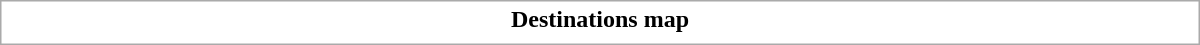<table class="collapsible collapsed" style="border:1px #aaa solid; width:50em; margin:0.2em auto">
<tr>
<th>Destinations map</th>
</tr>
<tr>
<td></td>
</tr>
</table>
